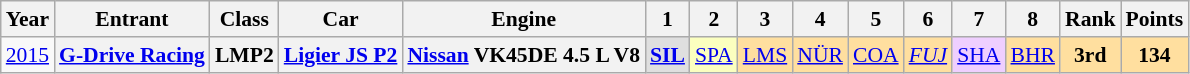<table class="wikitable" style="text-align:center; font-size:90%">
<tr>
<th>Year</th>
<th>Entrant</th>
<th>Class</th>
<th>Car</th>
<th>Engine</th>
<th>1</th>
<th>2</th>
<th>3</th>
<th>4</th>
<th>5</th>
<th>6</th>
<th>7</th>
<th>8</th>
<th>Rank</th>
<th>Points</th>
</tr>
<tr>
<td><a href='#'>2015</a></td>
<th><a href='#'>G-Drive Racing</a></th>
<th>LMP2</th>
<th><a href='#'>Ligier JS P2</a></th>
<th><a href='#'>Nissan</a> VK45DE 4.5 L V8</th>
<td style="background:#DFDFDF;"><strong><a href='#'>SIL</a></strong><br></td>
<td style="background:#FBFFBF;"><a href='#'>SPA</a><br></td>
<td style="background:#FFDF9F;"><a href='#'>LMS</a><br></td>
<td style="background:#FFDF9F;"><a href='#'>NÜR</a><br></td>
<td style="background:#FFDF9F;"><a href='#'>COA</a><br></td>
<td style="background:#FFDF9F;"><em><a href='#'>FUJ</a></em><br></td>
<td style="background:#EFCFFF;"><a href='#'>SHA</a><br></td>
<td style="background:#FFDF9F;"><a href='#'>BHR</a><br></td>
<th style="background:#FFDF9F;">3rd</th>
<th style="background:#FFDF9F;">134</th>
</tr>
</table>
